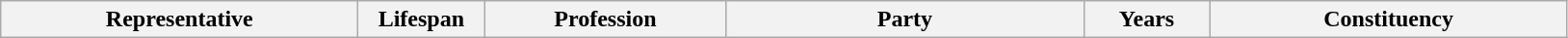<table class="wikitable">
<tr>
<th style="width:15em">Representative</th>
<th style="width:5em">Lifespan</th>
<th style="width:10em">Profession</th>
<th style="width:15em">Party</th>
<th style="width:5em">Years</th>
<th style="width:15em">Constituency</th>
</tr>
</table>
